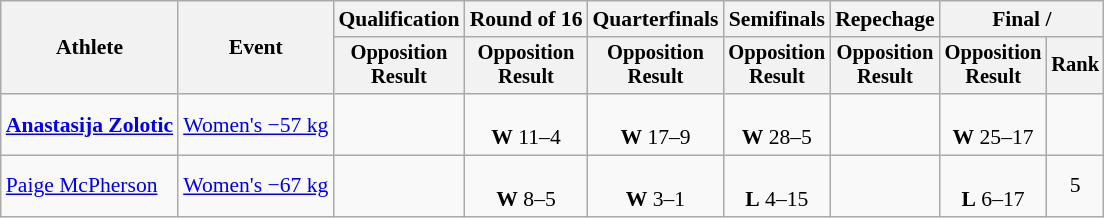<table class=wikitable style="font-size:90%; text-align:center">
<tr>
<th rowspan=2>Athlete</th>
<th rowspan=2>Event</th>
<th>Qualification</th>
<th>Round of 16</th>
<th>Quarterfinals</th>
<th>Semifinals</th>
<th>Repechage</th>
<th colspan=2>Final / </th>
</tr>
<tr style=font-size:95%>
<th>Opposition<br>Result</th>
<th>Opposition<br>Result</th>
<th>Opposition<br>Result</th>
<th>Opposition<br>Result</th>
<th>Opposition<br>Result</th>
<th>Opposition<br>Result</th>
<th>Rank</th>
</tr>
<tr>
<td align=left><strong><a href='#'>Anastasija Zolotic</a></strong></td>
<td align=left><a href='#'>Women's −57 kg</a></td>
<td></td>
<td><br><strong>W</strong> 11–4</td>
<td><br><strong>W</strong> 17–9</td>
<td><br><strong>W</strong> 28–5 </td>
<td></td>
<td><br><strong>W</strong> 25–17</td>
<td></td>
</tr>
<tr>
<td align=left><a href='#'>Paige McPherson</a></td>
<td align=left><a href='#'>Women's −67 kg</a></td>
<td></td>
<td><br><strong>W</strong> 8–5</td>
<td><br><strong>W</strong> 3–1 </td>
<td><br><strong>L</strong> 4–15</td>
<td></td>
<td><br><strong>L</strong> 6–17</td>
<td>5</td>
</tr>
</table>
